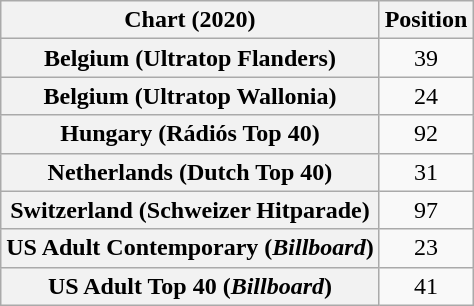<table class="wikitable sortable plainrowheaders" style="text-align:center">
<tr>
<th scope="col">Chart (2020)</th>
<th scope="col">Position</th>
</tr>
<tr>
<th scope="row">Belgium (Ultratop Flanders)</th>
<td>39</td>
</tr>
<tr>
<th scope="row">Belgium (Ultratop Wallonia)</th>
<td>24</td>
</tr>
<tr>
<th scope="row">Hungary (Rádiós Top 40)</th>
<td>92</td>
</tr>
<tr>
<th scope="row">Netherlands (Dutch Top 40)</th>
<td>31</td>
</tr>
<tr>
<th scope="row">Switzerland (Schweizer Hitparade)</th>
<td>97</td>
</tr>
<tr>
<th scope="row">US Adult Contemporary (<em>Billboard</em>)</th>
<td>23</td>
</tr>
<tr>
<th scope="row">US Adult Top 40 (<em>Billboard</em>)</th>
<td>41</td>
</tr>
</table>
